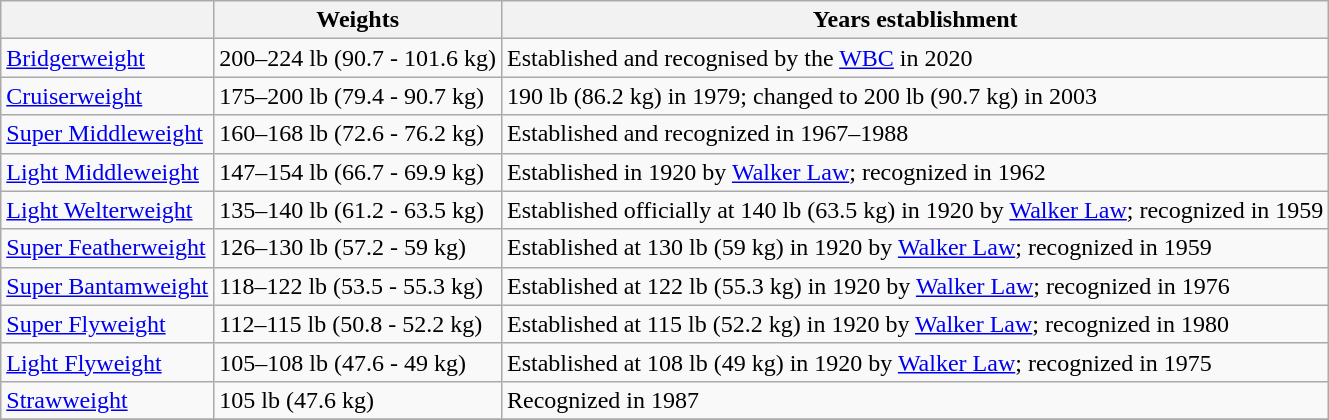<table class="wikitable">
<tr>
<th></th>
<th>Weights</th>
<th>Years establishment</th>
</tr>
<tr>
<td><a href='#'>Bridgerweight</a></td>
<td>200–224 lb (90.7 - 101.6 kg)</td>
<td>Established and recognised by the <a href='#'>WBC</a> in 2020</td>
</tr>
<tr>
<td><a href='#'>Cruiserweight</a></td>
<td>175–200 lb (79.4 - 90.7 kg)</td>
<td>190 lb (86.2 kg) in 1979; changed to 200 lb (90.7 kg) in 2003</td>
</tr>
<tr>
<td><a href='#'>Super Middleweight</a></td>
<td>160–168 lb (72.6 - 76.2 kg)</td>
<td>Established and recognized in 1967–1988</td>
</tr>
<tr>
<td><a href='#'>Light Middleweight</a></td>
<td>147–154 lb (66.7 - 69.9 kg)</td>
<td>Established in 1920 by <a href='#'>Walker Law</a>; recognized in 1962</td>
</tr>
<tr>
<td><a href='#'>Light Welterweight</a></td>
<td>135–140 lb (61.2 - 63.5 kg)</td>
<td>Established officially at 140 lb (63.5 kg) in 1920 by <a href='#'>Walker Law</a>; recognized in 1959</td>
</tr>
<tr>
<td><a href='#'>Super Featherweight</a></td>
<td>126–130 lb (57.2 - 59 kg)</td>
<td>Established at 130 lb (59 kg) in 1920 by <a href='#'>Walker Law</a>; recognized in 1959</td>
</tr>
<tr>
<td><a href='#'>Super Bantamweight</a></td>
<td>118–122 lb (53.5 - 55.3 kg)</td>
<td>Established at 122 lb (55.3 kg) in 1920 by <a href='#'>Walker Law</a>; recognized in 1976</td>
</tr>
<tr>
<td><a href='#'>Super Flyweight</a></td>
<td>112–115 lb (50.8 - 52.2 kg)</td>
<td>Established at 115 lb (52.2 kg) in 1920 by <a href='#'>Walker Law</a>; recognized in 1980</td>
</tr>
<tr>
<td><a href='#'>Light Flyweight</a></td>
<td>105–108 lb (47.6 - 49 kg)</td>
<td>Established at 108 lb (49 kg) in 1920 by <a href='#'>Walker Law</a>; recognized in 1975</td>
</tr>
<tr>
<td><a href='#'>Strawweight</a></td>
<td>105 lb (47.6 kg)</td>
<td>Recognized in 1987</td>
</tr>
<tr>
</tr>
</table>
